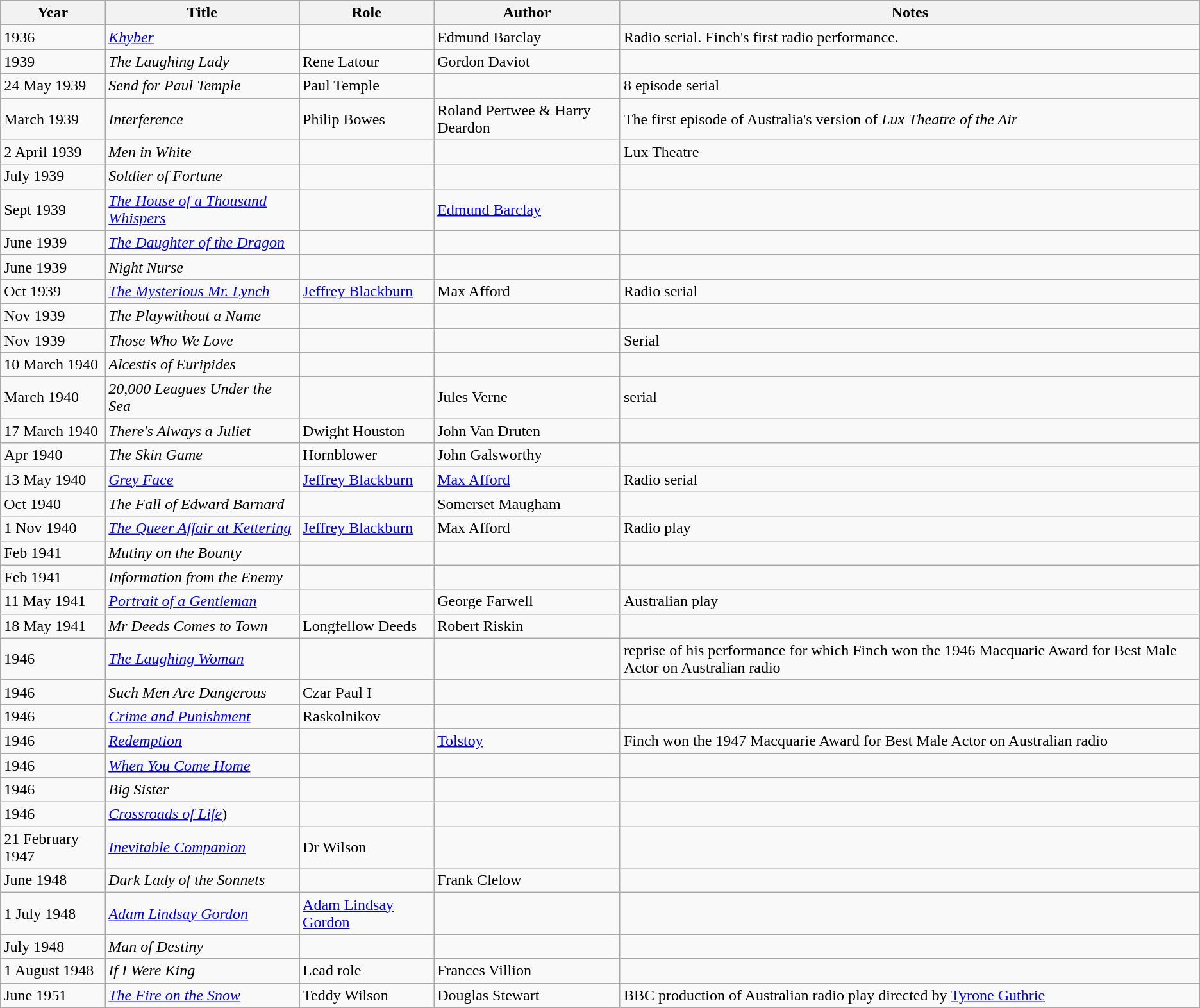<table class="wikitable">
<tr>
<th>Year</th>
<th>Title</th>
<th>Role</th>
<th>Author</th>
<th>Notes</th>
</tr>
<tr>
<td>1936</td>
<td><em><a href='#'>Khyber</a></em></td>
<td></td>
<td>Edmund Barclay</td>
<td>Radio serial. Finch's first radio performance.</td>
</tr>
<tr>
<td>1939</td>
<td><em>The Laughing Lady</em></td>
<td>Rene Latour</td>
<td>Gordon Daviot</td>
<td></td>
</tr>
<tr>
<td>24 May 1939</td>
<td><em>Send for Paul Temple</em></td>
<td>Paul Temple</td>
<td></td>
<td>8 episode serial</td>
</tr>
<tr>
<td>March 1939</td>
<td><em>Interference</em></td>
<td>Philip Bowes</td>
<td>Roland Pertwee & Harry Deardon</td>
<td>The first episode of Australia's version of <em>Lux Theatre of the Air</em></td>
</tr>
<tr>
<td>2 April 1939</td>
<td><em>Men in White</em></td>
<td></td>
<td></td>
<td>Lux Theatre</td>
</tr>
<tr>
<td>July 1939</td>
<td><em>Soldier of Fortune</em></td>
<td></td>
<td></td>
</tr>
<tr>
<td>Sept 1939</td>
<td><em><a href='#'>The House of a Thousand Whispers</a></em></td>
<td></td>
<td><a href='#'>Edmund Barclay</a></td>
<td></td>
</tr>
<tr>
<td>June 1939</td>
<td><em><a href='#'>The Daughter of the Dragon</a></em></td>
<td></td>
<td></td>
<td></td>
</tr>
<tr>
<td>June 1939</td>
<td><em>Night Nurse</em></td>
<td></td>
<td></td>
<td></td>
</tr>
<tr>
<td>Oct 1939</td>
<td><em><a href='#'>The Mysterious Mr. Lynch</a></em></td>
<td><a href='#'>Jeffrey Blackburn</a></td>
<td>Max Afford</td>
<td>Radio serial</td>
</tr>
<tr>
<td>Nov 1939</td>
<td><em>The Playwithout a Name</em></td>
<td></td>
<td></td>
<td></td>
</tr>
<tr>
<td>Nov 1939</td>
<td><em>Those Who We Love</em></td>
<td></td>
<td></td>
<td>Serial</td>
</tr>
<tr>
<td>10 March 1940</td>
<td><em>Alcestis of Euripides</em></td>
<td></td>
<td></td>
<td></td>
</tr>
<tr>
<td>March 1940</td>
<td><em>20,000 Leagues Under the Sea</em></td>
<td></td>
<td>Jules Verne</td>
<td>serial</td>
</tr>
<tr>
<td>17 March 1940</td>
<td><em>There's Always a Juliet</em></td>
<td>Dwight Houston</td>
<td>John Van Druten</td>
<td></td>
</tr>
<tr>
<td>Apr 1940</td>
<td><em>The Skin Game</em></td>
<td>Hornblower</td>
<td>John Galsworthy</td>
<td></td>
</tr>
<tr>
<td>13 May 1940</td>
<td><em><a href='#'>Grey Face</a></em></td>
<td><a href='#'>Jeffrey Blackburn</a></td>
<td><a href='#'>Max Afford</a></td>
<td>Radio serial</td>
</tr>
<tr>
<td>Oct 1940</td>
<td><em>The Fall of Edward Barnard</em></td>
<td></td>
<td>Somerset Maugham</td>
<td></td>
</tr>
<tr>
<td>1 Nov 1940</td>
<td><em><a href='#'>The Queer Affair at Kettering</a></em></td>
<td><a href='#'>Jeffrey Blackburn</a></td>
<td>Max Afford</td>
<td>Radio play</td>
</tr>
<tr>
<td>Feb 1941</td>
<td><em>Mutiny on the Bounty</em></td>
<td></td>
<td></td>
<td></td>
</tr>
<tr>
<td>Feb 1941</td>
<td><em>Information from the Enemy</em></td>
<td></td>
<td></td>
<td></td>
</tr>
<tr>
<td>11 May 1941</td>
<td><em><a href='#'>Portrait of a Gentleman</a></em></td>
<td></td>
<td>George Farwell</td>
<td>Australian play</td>
</tr>
<tr>
<td>18 May 1941</td>
<td><em>Mr Deeds Comes to Town</em></td>
<td>Longfellow Deeds</td>
<td>Robert Riskin</td>
<td></td>
</tr>
<tr>
<td>1946</td>
<td><em><a href='#'>The Laughing Woman</a></em></td>
<td></td>
<td></td>
<td>reprise of his performance for which Finch won the 1946 Macquarie Award for Best Male Actor on Australian radio</td>
</tr>
<tr>
<td>1946</td>
<td><em>Such Men Are Dangerous</em></td>
<td>Czar Paul I</td>
<td></td>
<td></td>
</tr>
<tr>
<td>1946</td>
<td><em><a href='#'>Crime and Punishment</a></em></td>
<td>Raskolnikov</td>
<td></td>
<td></td>
</tr>
<tr>
<td>1946</td>
<td><em><a href='#'>Redemption</a></em></td>
<td></td>
<td><a href='#'>Tolstoy</a></td>
<td>Finch won the 1947 Macquarie Award for Best Male Actor on Australian radio</td>
</tr>
<tr>
<td>1946</td>
<td><em><a href='#'>When You Come Home</a></em></td>
<td></td>
<td></td>
<td></td>
</tr>
<tr>
<td>1946</td>
<td><em>Big Sister</em></td>
<td></td>
<td></td>
<td></td>
</tr>
<tr>
<td>1946</td>
<td><em><a href='#'>Crossroads of Life</a></em>)</td>
<td></td>
<td></td>
<td></td>
</tr>
<tr>
<td>21 February 1947</td>
<td><em><a href='#'>Inevitable Companion</a></em></td>
<td>Dr Wilson</td>
<td></td>
<td></td>
</tr>
<tr>
<td>June 1948</td>
<td><em>Dark Lady of the Sonnets</em></td>
<td></td>
<td>Frank Clelow</td>
<td></td>
</tr>
<tr>
<td>1 July 1948</td>
<td><em><a href='#'>Adam Lindsay Gordon</a></em></td>
<td><a href='#'>Adam Lindsay Gordon</a></td>
<td></td>
<td></td>
</tr>
<tr>
<td>July 1948</td>
<td><em>Man of Destiny</em></td>
<td></td>
<td></td>
<td></td>
</tr>
<tr>
<td>1 August 1948</td>
<td><em>If I Were King</em></td>
<td>Lead role</td>
<td>Frances Villion</td>
<td></td>
</tr>
<tr>
<td>June 1951</td>
<td><em><a href='#'>The Fire on the Snow</a></em></td>
<td>Teddy Wilson</td>
<td>Douglas Stewart</td>
<td>BBC production of Australian radio play directed by <a href='#'>Tyrone Guthrie</a></td>
</tr>
</table>
